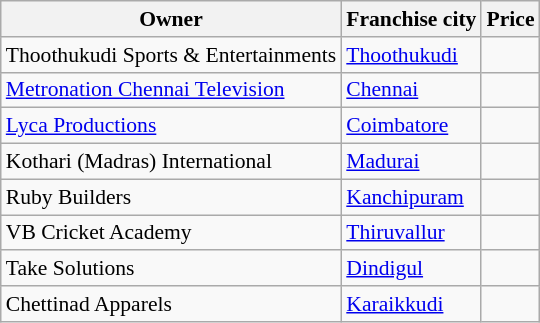<table class="wikitable sortable collapsible" style="font-size: 90%">
<tr>
<th>Owner</th>
<th>Franchise city</th>
<th>Price</th>
</tr>
<tr>
<td>Thoothukudi Sports & Entertainments</td>
<td><a href='#'>Thoothukudi</a></td>
<td></td>
</tr>
<tr>
<td><a href='#'>Metronation Chennai Television</a></td>
<td><a href='#'>Chennai</a></td>
<td></td>
</tr>
<tr>
<td><a href='#'>Lyca Productions</a></td>
<td><a href='#'>Coimbatore</a></td>
<td></td>
</tr>
<tr>
<td>Kothari (Madras) International</td>
<td><a href='#'>Madurai</a></td>
<td></td>
</tr>
<tr>
<td>Ruby Builders</td>
<td><a href='#'>Kanchipuram</a></td>
<td></td>
</tr>
<tr>
<td>VB Cricket Academy</td>
<td><a href='#'>Thiruvallur</a></td>
<td></td>
</tr>
<tr>
<td>Take Solutions</td>
<td><a href='#'>Dindigul</a></td>
<td></td>
</tr>
<tr>
<td>Chettinad Apparels</td>
<td><a href='#'>Karaikkudi</a></td>
<td></td>
</tr>
</table>
